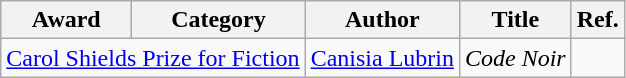<table class="wikitable sortable mw-collapsible">
<tr>
<th>Award</th>
<th>Category</th>
<th>Author</th>
<th>Title</th>
<th>Ref.</th>
</tr>
<tr>
<td colspan=2><a href='#'>Carol Shields Prize for Fiction</a></td>
<td><a href='#'>Canisia Lubrin</a></td>
<td><em>Code Noir</em></td>
<td></td>
</tr>
</table>
